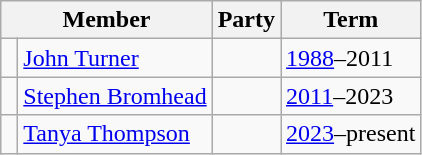<table class="wikitable">
<tr>
<th colspan="2"><strong>Member</strong></th>
<th><strong>Party</strong></th>
<th><strong>Term</strong></th>
</tr>
<tr>
<td> </td>
<td><a href='#'>John Turner</a></td>
<td></td>
<td><a href='#'>1988</a>–2011</td>
</tr>
<tr>
<td> </td>
<td><a href='#'>Stephen Bromhead</a></td>
<td></td>
<td><a href='#'>2011</a>–2023</td>
</tr>
<tr>
<td> </td>
<td><a href='#'>Tanya Thompson</a></td>
<td></td>
<td><a href='#'>2023</a>–present</td>
</tr>
</table>
